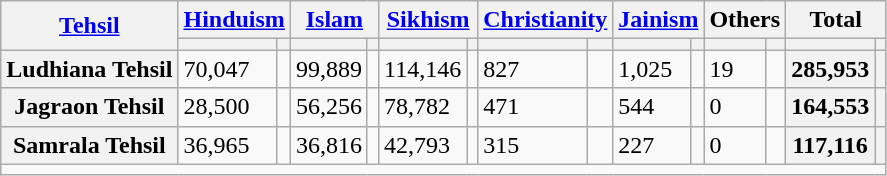<table class="wikitable sortable">
<tr>
<th rowspan="2"><a href='#'>Tehsil</a></th>
<th colspan="2"><a href='#'>Hinduism</a> </th>
<th colspan="2"><a href='#'>Islam</a> </th>
<th colspan="2"><a href='#'>Sikhism</a> </th>
<th colspan="2"><a href='#'>Christianity</a> </th>
<th colspan="2"><a href='#'>Jainism</a> </th>
<th colspan="2">Others</th>
<th colspan="2">Total</th>
</tr>
<tr>
<th><a href='#'></a></th>
<th></th>
<th></th>
<th></th>
<th></th>
<th></th>
<th></th>
<th></th>
<th></th>
<th></th>
<th></th>
<th></th>
<th></th>
<th></th>
</tr>
<tr>
<th>Ludhiana Tehsil</th>
<td>70,047</td>
<td></td>
<td>99,889</td>
<td></td>
<td>114,146</td>
<td></td>
<td>827</td>
<td></td>
<td>1,025</td>
<td></td>
<td>19</td>
<td></td>
<th>285,953</th>
<th></th>
</tr>
<tr>
<th>Jagraon Tehsil</th>
<td>28,500</td>
<td></td>
<td>56,256</td>
<td></td>
<td>78,782</td>
<td></td>
<td>471</td>
<td></td>
<td>544</td>
<td></td>
<td>0</td>
<td></td>
<th>164,553</th>
<th></th>
</tr>
<tr>
<th>Samrala Tehsil</th>
<td>36,965</td>
<td></td>
<td>36,816</td>
<td></td>
<td>42,793</td>
<td></td>
<td>315</td>
<td></td>
<td>227</td>
<td></td>
<td>0</td>
<td></td>
<th>117,116</th>
<th></th>
</tr>
<tr class="sortbottom">
<td colspan="15"></td>
</tr>
</table>
